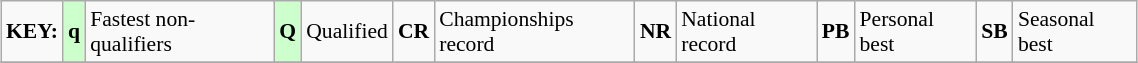<table class="wikitable" style="margin:0.5em auto; font-size:90%;position:relative;" width=60%>
<tr>
<td><strong>KEY:</strong></td>
<td bgcolor=ccffcc align=center><strong>q</strong></td>
<td>Fastest non-qualifiers</td>
<td bgcolor=ccffcc align=center><strong>Q</strong></td>
<td>Qualified</td>
<td align=center><strong>CR</strong></td>
<td>Championships record</td>
<td align=center><strong>NR</strong></td>
<td>National record</td>
<td align=center><strong>PB</strong></td>
<td>Personal best</td>
<td align=center><strong>SB</strong></td>
<td>Seasonal best</td>
</tr>
<tr>
</tr>
</table>
